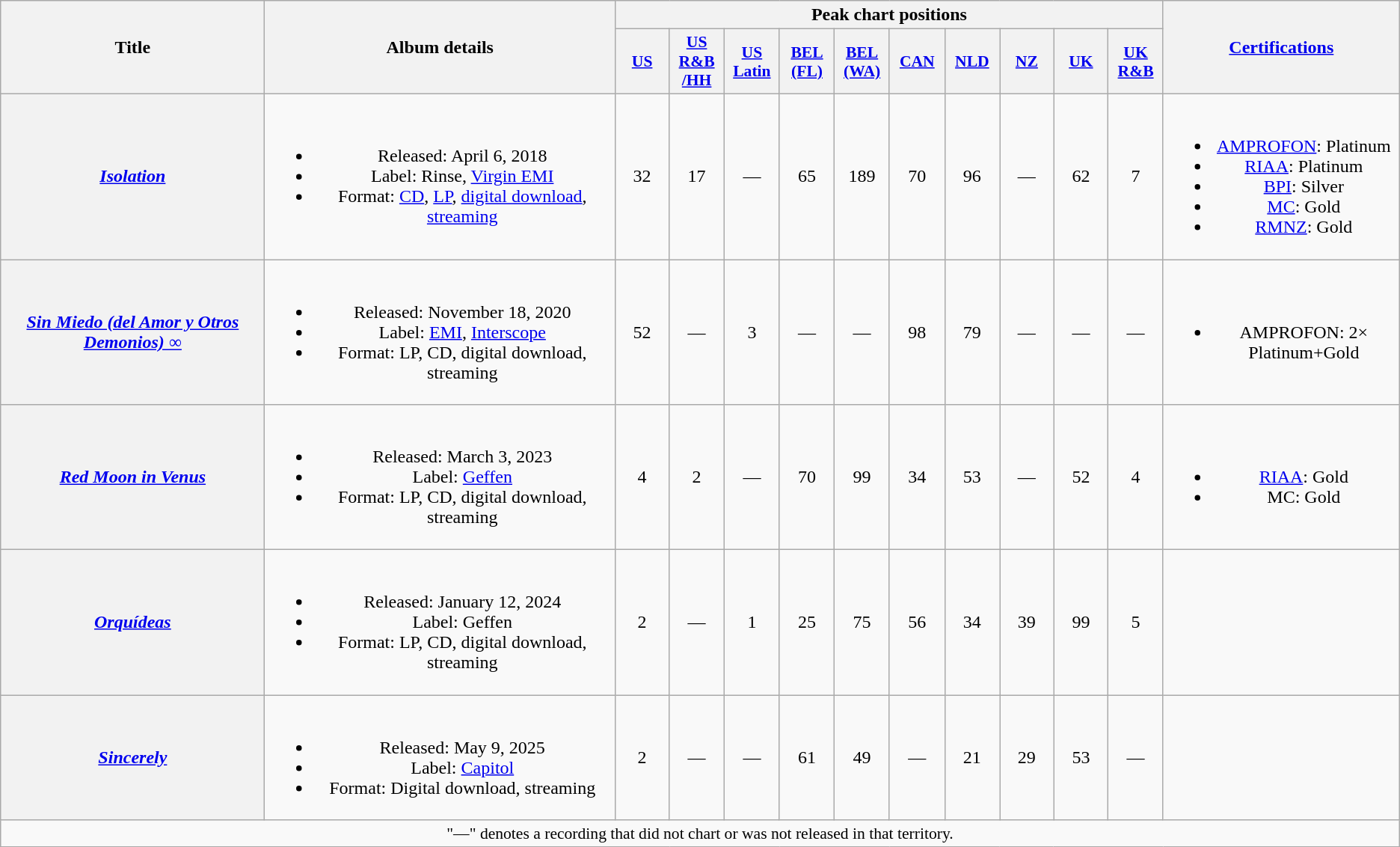<table class="wikitable plainrowheaders" style="text-align:center;">
<tr>
<th scope="col" rowspan="2" style="width:15em;">Title</th>
<th scope="col" rowspan="2" style="width:20em;">Album details</th>
<th scope="col" colspan="10">Peak chart positions</th>
<th scope="col" rowspan="2" style="width:13em;"><a href='#'>Certifications</a></th>
</tr>
<tr>
<th scope="col" style="width:3em;font-size:90%;"><a href='#'>US</a><br></th>
<th scope="col" style="width:3em;font-size:90%;"><a href='#'>US<br>R&B<br>/HH</a><br></th>
<th scope="col" style="width:3em;font-size:90%;"><a href='#'>US<br>Latin</a><br></th>
<th scope="col" style="width:3em;font-size:90%;"><a href='#'>BEL<br>(FL)</a><br></th>
<th scope="col" style="width:3em;font-size:90%;"><a href='#'>BEL<br>(WA)</a><br></th>
<th scope="col" style="width:3em;font-size:90%;"><a href='#'>CAN</a><br></th>
<th scope="col" style="width:3em;font-size:90%;"><a href='#'>NLD</a><br></th>
<th scope="col" style="width:3em;font-size:90%;"><a href='#'>NZ</a><br></th>
<th scope="col" style="width:3em;font-size:90%;"><a href='#'>UK</a><br></th>
<th scope="col" style="width:3em;font-size:90%;"><a href='#'>UK<br>R&B</a><br></th>
</tr>
<tr>
<th scope="row"><em><a href='#'>Isolation</a></em></th>
<td><br><ul><li>Released: April 6, 2018</li><li>Label: Rinse, <a href='#'>Virgin EMI</a></li><li>Format: <a href='#'>CD</a>, <a href='#'>LP</a>, <a href='#'>digital download</a>, <a href='#'>streaming</a></li></ul></td>
<td>32</td>
<td>17</td>
<td>—</td>
<td>65</td>
<td>189</td>
<td>70</td>
<td>96</td>
<td>—</td>
<td>62</td>
<td>7</td>
<td><br><ul><li><a href='#'>AMPROFON</a>: Platinum</li><li><a href='#'>RIAA</a>: Platinum</li><li><a href='#'>BPI</a>: Silver</li><li><a href='#'>MC</a>: Gold</li><li><a href='#'>RMNZ</a>: Gold</li></ul></td>
</tr>
<tr>
<th scope="row"><em><a href='#'>Sin Miedo (del Amor y Otros Demonios) ∞</a></em></th>
<td><br><ul><li>Released: November 18, 2020</li><li>Label: <a href='#'>EMI</a>, <a href='#'>Interscope</a></li><li>Format: LP, CD, digital download, streaming</li></ul></td>
<td>52</td>
<td>—</td>
<td>3</td>
<td>—</td>
<td>—</td>
<td>98</td>
<td>79</td>
<td>—</td>
<td>—</td>
<td>—</td>
<td><br><ul><li>AMPROFON: 2× Platinum+Gold</li></ul></td>
</tr>
<tr>
<th scope="row"><em><a href='#'>Red Moon in Venus</a></em></th>
<td><br><ul><li>Released: March 3, 2023</li><li>Label: <a href='#'>Geffen</a></li><li>Format: LP, CD, digital download, streaming</li></ul></td>
<td>4</td>
<td>2</td>
<td>—</td>
<td>70</td>
<td>99</td>
<td>34</td>
<td>53</td>
<td>—</td>
<td>52</td>
<td>4</td>
<td><br><ul><li><a href='#'>RIAA</a>: Gold</li><li>MC: Gold</li></ul></td>
</tr>
<tr>
<th scope="row"><em><a href='#'>Orquídeas</a></em></th>
<td><br><ul><li>Released: January 12, 2024</li><li>Label: Geffen</li><li>Format: LP, CD, digital download, streaming</li></ul></td>
<td>2</td>
<td>—</td>
<td>1</td>
<td>25</td>
<td>75</td>
<td>56</td>
<td>34</td>
<td>39</td>
<td>99</td>
<td>5</td>
<td></td>
</tr>
<tr>
<th scope="row"><em><a href='#'>Sincerely</a></em></th>
<td><br><ul><li>Released: May 9, 2025</li><li>Label: <a href='#'>Capitol</a></li><li>Format: Digital download, streaming</li></ul></td>
<td>2<br></td>
<td>—</td>
<td>—</td>
<td>61</td>
<td>49</td>
<td>—</td>
<td>21</td>
<td>29<br></td>
<td>53</td>
<td>—</td>
<td></td>
</tr>
<tr>
<td colspan="14" style="font-size:90%">"—" denotes a recording that did not chart or was not released in that territory.</td>
</tr>
</table>
